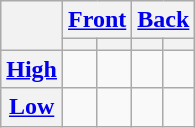<table class="wikitable" style="text-align:center">
<tr>
<th rowspan=2></th>
<th colspan=2><a href='#'>Front</a></th>
<th colspan=2><a href='#'>Back</a></th>
</tr>
<tr>
<th></th>
<th></th>
<th></th>
<th></th>
</tr>
<tr>
<th><a href='#'>High</a></th>
<td></td>
<td></td>
<td></td>
<td></td>
</tr>
<tr>
<th><a href='#'>Low</a></th>
<td></td>
<td></td>
<td></td>
<td></td>
</tr>
</table>
